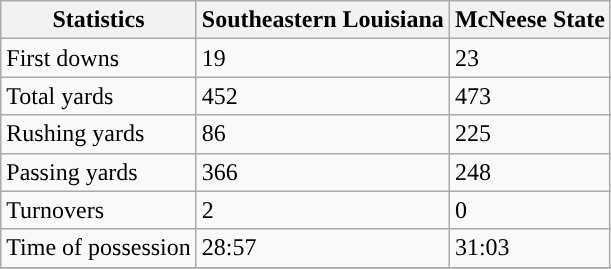<table class="wikitable">
<tr>
<th>Statistics</th>
<th>Southeastern Louisiana</th>
<th>McNeese State</th>
</tr>
<tr>
<td>First downs</td>
<td>19</td>
<td>23</td>
</tr>
<tr>
<td>Total yards</td>
<td>452</td>
<td>473</td>
</tr>
<tr>
<td>Rushing yards</td>
<td>86</td>
<td>225</td>
</tr>
<tr>
<td>Passing yards</td>
<td>366</td>
<td>248</td>
</tr>
<tr>
<td>Turnovers</td>
<td>2</td>
<td>0</td>
</tr>
<tr>
<td>Time of possession</td>
<td>28:57</td>
<td>31:03</td>
</tr>
<tr>
</tr>
</table>
